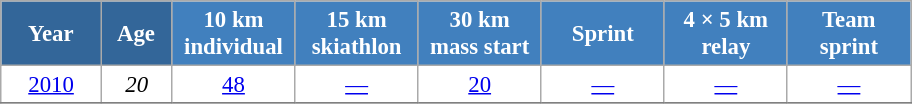<table class="wikitable" style="font-size:95%; text-align:center; border:grey solid 1px; border-collapse:collapse; background:#ffffff;">
<tr>
<th style="background-color:#369; color:white; width:60px;"> Year </th>
<th style="background-color:#369; color:white; width:40px;"> Age </th>
<th style="background-color:#4180be; color:white; width:75px;"> 10 km <br> individual </th>
<th style="background-color:#4180be; color:white; width:75px;"> 15 km <br> skiathlon </th>
<th style="background-color:#4180be; color:white; width:75px;"> 30 km <br> mass start </th>
<th style="background-color:#4180be; color:white; width:75px;"> Sprint </th>
<th style="background-color:#4180be; color:white; width:75px;"> 4 × 5 km <br> relay </th>
<th style="background-color:#4180be; color:white; width:75px;"> Team <br> sprint </th>
</tr>
<tr>
<td><a href='#'>2010</a></td>
<td><em>20</em></td>
<td><a href='#'>48</a></td>
<td><a href='#'>—</a></td>
<td><a href='#'>20</a></td>
<td><a href='#'>—</a></td>
<td><a href='#'>—</a></td>
<td><a href='#'>—</a></td>
</tr>
<tr>
</tr>
</table>
